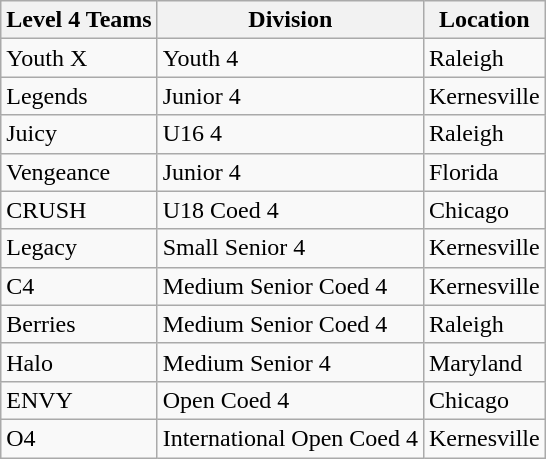<table class="wikitable">
<tr>
<th>Level 4 Teams</th>
<th>Division</th>
<th>Location</th>
</tr>
<tr>
<td>Youth X</td>
<td>Youth 4</td>
<td>Raleigh</td>
</tr>
<tr>
<td>Legends</td>
<td>Junior 4</td>
<td>Kernesville</td>
</tr>
<tr>
<td>Juicy</td>
<td>U16 4</td>
<td>Raleigh</td>
</tr>
<tr>
<td>Vengeance</td>
<td>Junior 4</td>
<td>Florida</td>
</tr>
<tr>
<td>CRUSH</td>
<td>U18 Coed 4</td>
<td>Chicago</td>
</tr>
<tr>
<td>Legacy</td>
<td>Small Senior 4</td>
<td>Kernesville</td>
</tr>
<tr>
<td>C4</td>
<td>Medium Senior Coed 4</td>
<td>Kernesville</td>
</tr>
<tr>
<td>Berries</td>
<td>Medium Senior Coed 4</td>
<td>Raleigh</td>
</tr>
<tr>
<td>Halo</td>
<td>Medium Senior 4</td>
<td>Maryland</td>
</tr>
<tr>
<td>ENVY</td>
<td>Open Coed 4</td>
<td>Chicago</td>
</tr>
<tr>
<td>O4</td>
<td>International Open Coed 4</td>
<td>Kernesville</td>
</tr>
</table>
